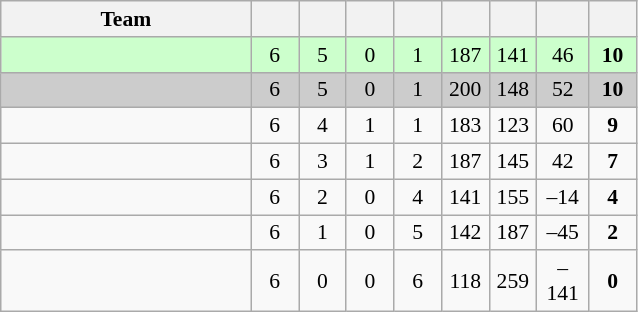<table class="wikitable" style="text-align: center; font-size:90% ">
<tr>
<th width=160>Team</th>
<th width=25></th>
<th width=25></th>
<th width=25></th>
<th width=25></th>
<th width=25></th>
<th width=25></th>
<th width=28></th>
<th width=25></th>
</tr>
<tr bgcolor=#CCFFCC>
<td align=left></td>
<td>6</td>
<td>5</td>
<td>0</td>
<td>1</td>
<td>187</td>
<td>141</td>
<td>46</td>
<td><strong>10</strong></td>
</tr>
<tr bgcolor=#CCCCCC>
<td align=left></td>
<td>6</td>
<td>5</td>
<td>0</td>
<td>1</td>
<td>200</td>
<td>148</td>
<td>52</td>
<td><strong>10</strong></td>
</tr>
<tr>
<td align=left></td>
<td>6</td>
<td>4</td>
<td>1</td>
<td>1</td>
<td>183</td>
<td>123</td>
<td>60</td>
<td><strong>9</strong></td>
</tr>
<tr>
<td align=left></td>
<td>6</td>
<td>3</td>
<td>1</td>
<td>2</td>
<td>187</td>
<td>145</td>
<td>42</td>
<td><strong>7</strong></td>
</tr>
<tr>
<td align=left></td>
<td>6</td>
<td>2</td>
<td>0</td>
<td>4</td>
<td>141</td>
<td>155</td>
<td>–14</td>
<td><strong>4</strong></td>
</tr>
<tr>
<td align=left></td>
<td>6</td>
<td>1</td>
<td>0</td>
<td>5</td>
<td>142</td>
<td>187</td>
<td>–45</td>
<td><strong>2</strong></td>
</tr>
<tr>
<td align=left></td>
<td>6</td>
<td>0</td>
<td>0</td>
<td>6</td>
<td>118</td>
<td>259</td>
<td>–141</td>
<td><strong>0</strong></td>
</tr>
</table>
